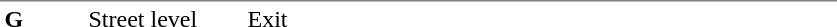<table table border=0 cellspacing=0 cellpadding=3>
<tr>
<td style="border-top:solid 1px gray;" width=50 valign=top><strong>G</strong></td>
<td style="border-top:solid 1px gray;" width=100 valign=top>Street level</td>
<td style="border-top:solid 1px gray;" width=390 valign=top>Exit</td>
</tr>
</table>
